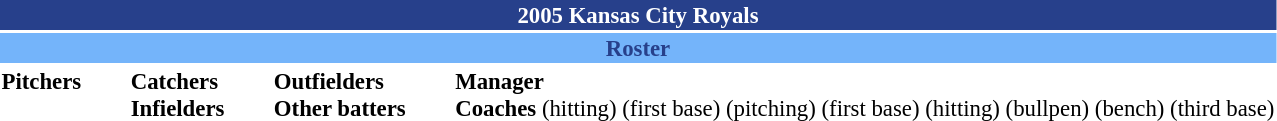<table class="toccolours" style="font-size: 95%;">
<tr>
<th colspan="10" style="background-color: #27408B; color: #FFFFFF; text-align: center;">2005 Kansas City Royals</th>
</tr>
<tr>
<td colspan="10" style="background-color: #74B4FA; color: #27408B; text-align: center;"><strong>Roster</strong></td>
</tr>
<tr>
<td valign="top"><strong>Pitchers</strong><br>




















</td>
<td width="25px"></td>
<td valign="top"><strong>Catchers</strong><br>


<strong>Infielders</strong>












</td>
<td width="25px"></td>
<td valign="top"><strong>Outfielders</strong><br>






<strong>Other batters</strong>
</td>
<td width="25px"></td>
<td valign="top"><strong>Manager</strong><br>


<strong>Coaches</strong>
 (hitting)
 (first base)
 (pitching)
 (first base)
 (hitting)
 (bullpen)
 (bench)
 (third base)</td>
</tr>
</table>
